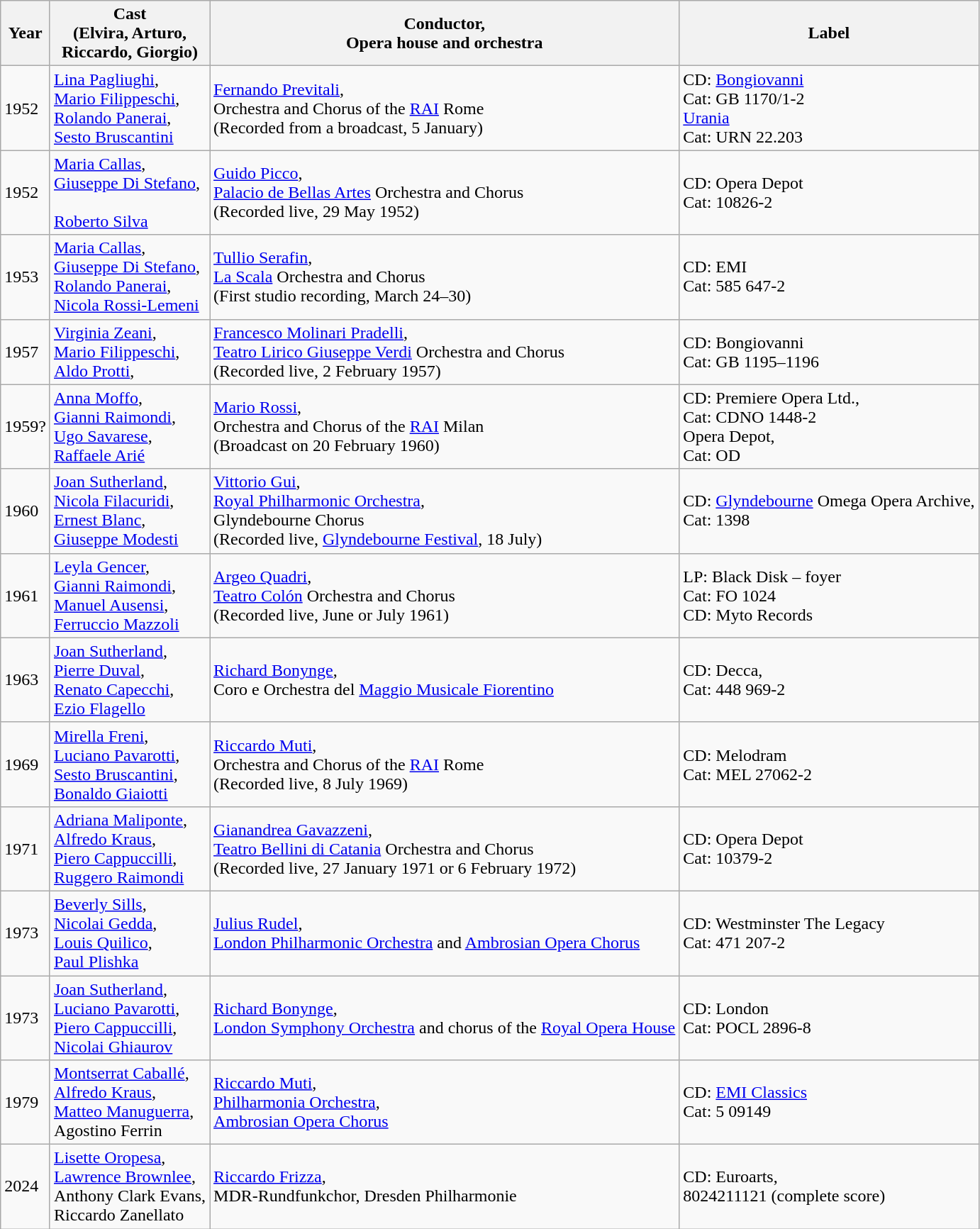<table class="wikitable">
<tr>
<th>Year</th>
<th>Cast<br>(Elvira, Arturo,<br>Riccardo, Giorgio)</th>
<th>Conductor,<br>Opera house and orchestra</th>
<th>Label</th>
</tr>
<tr>
<td>1952</td>
<td><a href='#'>Lina Pagliughi</a>,<br><a href='#'>Mario Filippeschi</a>,<br><a href='#'>Rolando Panerai</a>,<br><a href='#'>Sesto Bruscantini</a></td>
<td><a href='#'>Fernando Previtali</a>,<br>Orchestra and Chorus of the <a href='#'>RAI</a> Rome<br>(Recorded from a broadcast, 5 January)</td>
<td>CD: <a href='#'>Bongiovanni</a><br>Cat: GB 1170/1-2<br><a href='#'>Urania</a><br>Cat: URN 22.203</td>
</tr>
<tr>
<td>1952</td>
<td><a href='#'>Maria Callas</a>,<br><a href='#'>Giuseppe Di Stefano</a>,<br><br><a href='#'>Roberto Silva</a></td>
<td><a href='#'>Guido Picco</a>,<br><a href='#'>Palacio de Bellas Artes</a> Orchestra and Chorus<br>(Recorded live, 29 May 1952)</td>
<td>CD: Opera Depot<br>Cat: 10826-2</td>
</tr>
<tr>
<td>1953</td>
<td><a href='#'>Maria Callas</a>,<br><a href='#'>Giuseppe Di Stefano</a>,<br><a href='#'>Rolando Panerai</a>,<br><a href='#'>Nicola Rossi-Lemeni</a></td>
<td><a href='#'>Tullio Serafin</a>,<br><a href='#'>La Scala</a> Orchestra and Chorus<br>(First studio recording, March 24–30)</td>
<td>CD: EMI<br>Cat: 585 647-2</td>
</tr>
<tr>
<td>1957</td>
<td><a href='#'>Virginia Zeani</a>,<br><a href='#'>Mario Filippeschi</a>,<br><a href='#'>Aldo Protti</a>,<br></td>
<td><a href='#'>Francesco Molinari Pradelli</a>,<br><a href='#'>Teatro Lirico Giuseppe Verdi</a> Orchestra and Chorus<br>(Recorded live, 2 February 1957)</td>
<td>CD: Bongiovanni<br>Cat: GB 1195–1196</td>
</tr>
<tr>
<td>1959?</td>
<td><a href='#'>Anna Moffo</a>,<br><a href='#'>Gianni Raimondi</a>,<br><a href='#'>Ugo Savarese</a>,<br><a href='#'>Raffaele Arié</a></td>
<td><a href='#'>Mario Rossi</a>,<br> Orchestra and Chorus of the <a href='#'>RAI</a> Milan<br>(Broadcast on 20 February 1960)</td>
<td>CD: Premiere Opera Ltd.,<br>Cat: CDNO 1448-2<br> Opera Depot,<br>Cat: OD</td>
</tr>
<tr>
<td>1960</td>
<td><a href='#'>Joan Sutherland</a>,<br><a href='#'>Nicola Filacuridi</a>,<br><a href='#'>Ernest Blanc</a>,<br><a href='#'>Giuseppe Modesti</a></td>
<td><a href='#'>Vittorio Gui</a>,<br><a href='#'>Royal Philharmonic Orchestra</a>,<br>Glyndebourne Chorus<br>(Recorded live, <a href='#'>Glyndebourne Festival</a>, 18 July)</td>
<td>CD: <a href='#'>Glyndebourne</a> Omega Opera Archive,<br>Cat: 1398</td>
</tr>
<tr>
<td>1961</td>
<td><a href='#'>Leyla Gencer</a>,<br><a href='#'>Gianni Raimondi</a>,<br><a href='#'>Manuel Ausensi</a>,<br><a href='#'>Ferruccio Mazzoli</a></td>
<td><a href='#'>Argeo Quadri</a>,<br><a href='#'>Teatro Colón</a> Orchestra and Chorus<br> (Recorded live, June or July 1961)</td>
<td>LP: Black Disk – foyer<br>Cat: FO 1024<br>CD: Myto Records</td>
</tr>
<tr>
<td>1963</td>
<td><a href='#'>Joan Sutherland</a>,<br><a href='#'>Pierre Duval</a>,<br><a href='#'>Renato Capecchi</a>,<br><a href='#'>Ezio Flagello</a></td>
<td><a href='#'>Richard Bonynge</a>,<br>Coro e Orchestra del <a href='#'>Maggio Musicale Fiorentino</a></td>
<td>CD: Decca,<br>Cat: 448 969-2</td>
</tr>
<tr>
<td>1969</td>
<td><a href='#'>Mirella Freni</a>,<br><a href='#'>Luciano Pavarotti</a>,<br><a href='#'>Sesto Bruscantini</a>,<br><a href='#'>Bonaldo Giaiotti</a></td>
<td><a href='#'>Riccardo Muti</a>,<br>Orchestra and Chorus of the <a href='#'>RAI</a> Rome<br>(Recorded live, 8 July 1969)</td>
<td>CD: Melodram<br>Cat: MEL 27062-2</td>
</tr>
<tr>
<td>1971</td>
<td><a href='#'>Adriana Maliponte</a>,<br><a href='#'>Alfredo Kraus</a>,<br><a href='#'>Piero Cappuccilli</a>,<br><a href='#'>Ruggero Raimondi</a></td>
<td><a href='#'>Gianandrea Gavazzeni</a>,<br><a href='#'>Teatro Bellini di Catania</a> Orchestra and Chorus<br>(Recorded live, 27 January 1971 or 6 February 1972)</td>
<td>CD: Opera Depot<br>Cat: 10379-2</td>
</tr>
<tr>
<td>1973</td>
<td><a href='#'>Beverly Sills</a>,<br><a href='#'>Nicolai Gedda</a>,<br><a href='#'>Louis Quilico</a>,<br><a href='#'>Paul Plishka</a></td>
<td><a href='#'>Julius Rudel</a>,<br><a href='#'>London Philharmonic Orchestra</a> and <a href='#'>Ambrosian Opera Chorus</a></td>
<td>CD: Westminster The Legacy<br>Cat: 471 207-2</td>
</tr>
<tr>
<td>1973</td>
<td><a href='#'>Joan Sutherland</a>,<br><a href='#'>Luciano Pavarotti</a>,<br><a href='#'>Piero Cappuccilli</a>,<br><a href='#'>Nicolai Ghiaurov</a></td>
<td><a href='#'>Richard Bonynge</a>,<br><a href='#'>London Symphony Orchestra</a> and chorus of the <a href='#'>Royal Opera House</a></td>
<td>CD: London<br>Cat: POCL 2896-8</td>
</tr>
<tr>
<td>1979</td>
<td><a href='#'>Montserrat Caballé</a>,<br><a href='#'>Alfredo Kraus</a>,<br><a href='#'>Matteo Manuguerra</a>,<br>Agostino Ferrin</td>
<td><a href='#'>Riccardo Muti</a>,<br><a href='#'>Philharmonia Orchestra</a>,<br><a href='#'>Ambrosian Opera Chorus</a></td>
<td>CD: <a href='#'>EMI Classics</a><br>Cat: 5 09149</td>
</tr>
<tr>
<td>2024</td>
<td><a href='#'>Lisette Oropesa</a>,<br><a href='#'>Lawrence Brownlee</a>,<br>Anthony Clark Evans,<br>Riccardo Zanellato</td>
<td><a href='#'>Riccardo Frizza</a>,<br>MDR-Rundfunkchor, Dresden Philharmonie</td>
<td>CD: Euroarts,<br>8024211121 (complete score)</td>
</tr>
</table>
